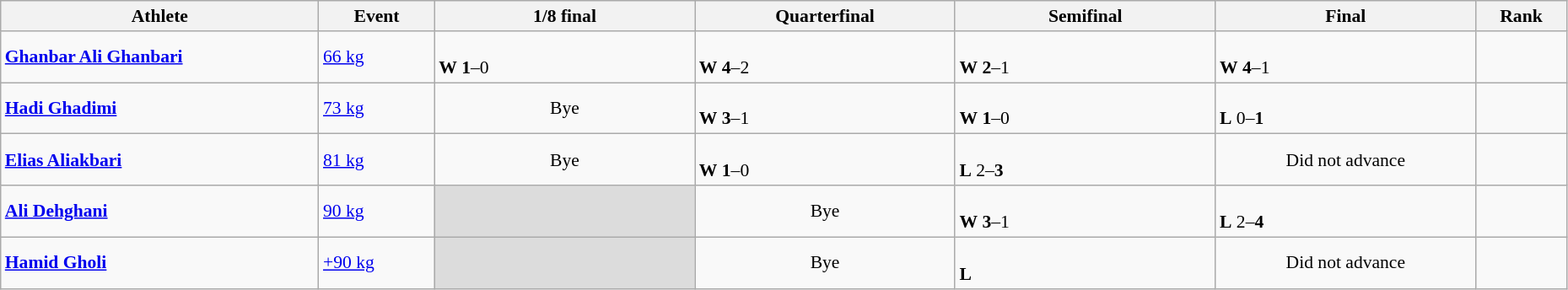<table class="wikitable" width="98%" style="text-align:left; font-size:90%">
<tr>
<th width="11%">Athlete</th>
<th width="4%">Event</th>
<th width="9%">1/8 final</th>
<th width="9%">Quarterfinal</th>
<th width="9%">Semifinal</th>
<th width="9%">Final</th>
<th width="3%">Rank</th>
</tr>
<tr>
<td><strong><a href='#'>Ghanbar Ali Ghanbari</a></strong></td>
<td><a href='#'>66 kg</a></td>
<td><br><strong>W</strong> <strong>1</strong>–0</td>
<td><br><strong>W</strong> <strong>4</strong>–2</td>
<td><br><strong>W</strong> <strong>2</strong>–1</td>
<td><br><strong>W</strong> <strong>4</strong>–1</td>
<td align=center></td>
</tr>
<tr>
<td><strong><a href='#'>Hadi Ghadimi</a></strong></td>
<td><a href='#'>73 kg</a></td>
<td align=center>Bye</td>
<td><br><strong>W</strong> <strong>3</strong>–1</td>
<td><br><strong>W</strong> <strong>1</strong>–0</td>
<td><br><strong>L</strong> 0–<strong>1</strong></td>
<td align=center></td>
</tr>
<tr>
<td><strong><a href='#'>Elias Aliakbari</a></strong></td>
<td><a href='#'>81 kg</a></td>
<td align=center>Bye</td>
<td><br><strong>W</strong> <strong>1</strong>–0</td>
<td><br><strong>L</strong> 2–<strong>3</strong></td>
<td align=center>Did not advance</td>
<td align=center></td>
</tr>
<tr>
<td><strong><a href='#'>Ali Dehghani</a></strong></td>
<td><a href='#'>90 kg</a></td>
<td bgcolor=#DCDCDC></td>
<td align=center>Bye</td>
<td><br><strong>W</strong> <strong>3</strong>–1</td>
<td><br><strong>L</strong> 2–<strong>4</strong></td>
<td align=center></td>
</tr>
<tr>
<td><strong><a href='#'>Hamid Gholi</a></strong></td>
<td><a href='#'>+90 kg</a></td>
<td bgcolor=#DCDCDC></td>
<td align=center>Bye</td>
<td><br><strong>L</strong> </td>
<td align=center>Did not advance</td>
<td align=center></td>
</tr>
</table>
